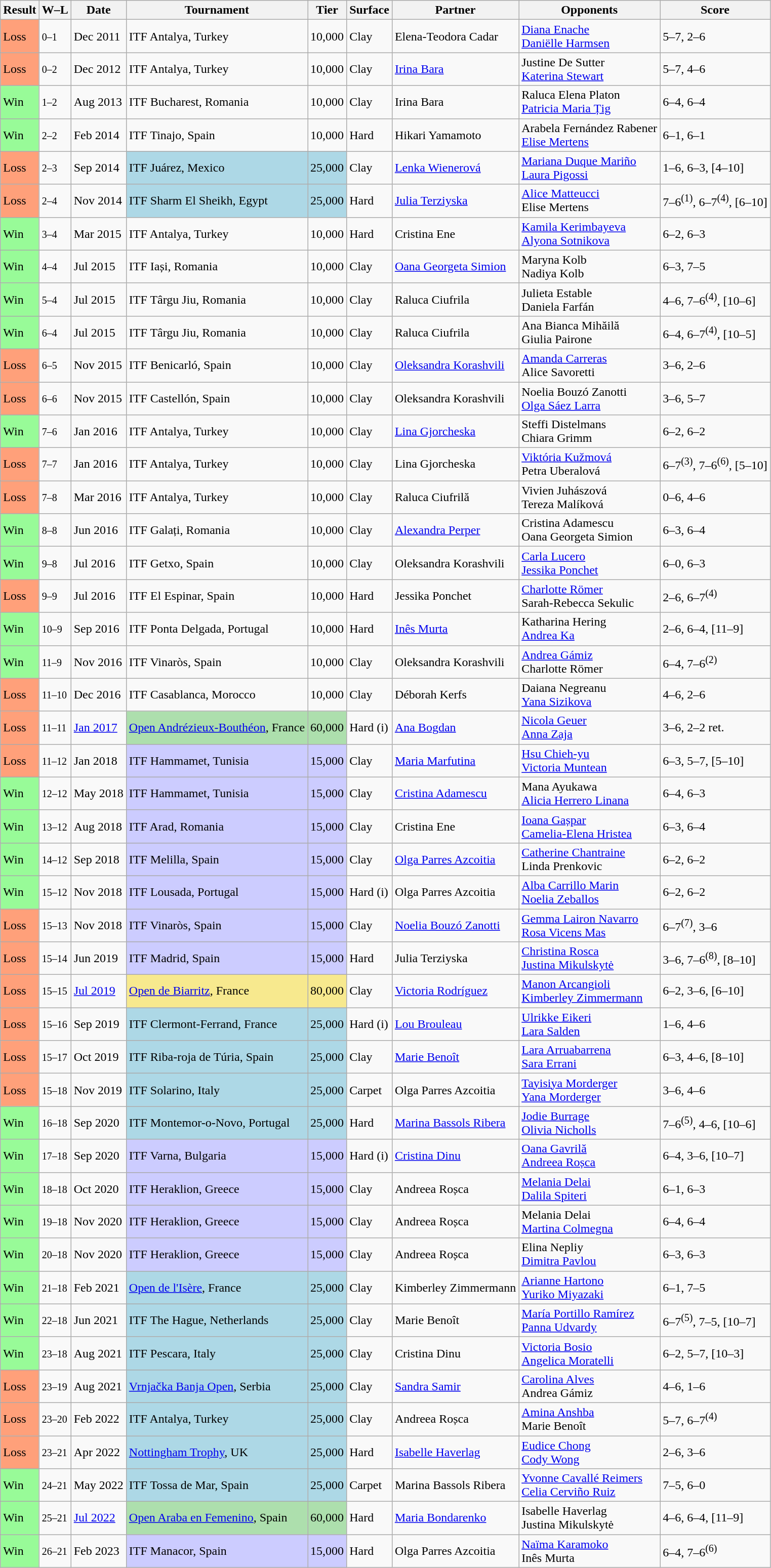<table class="sortable wikitable nowrap">
<tr>
<th>Result</th>
<th class="unsortable">W–L</th>
<th>Date</th>
<th>Tournament</th>
<th>Tier</th>
<th>Surface</th>
<th>Partner</th>
<th>Opponents</th>
<th class="unsortable">Score</th>
</tr>
<tr>
<td style="background:#ffa07a;">Loss</td>
<td><small>0–1</small></td>
<td>Dec 2011</td>
<td>ITF Antalya, Turkey</td>
<td>10,000</td>
<td>Clay</td>
<td> Elena-Teodora Cadar</td>
<td> <a href='#'>Diana Enache</a> <br>  <a href='#'>Daniëlle Harmsen</a></td>
<td>5–7, 2–6</td>
</tr>
<tr>
<td style="background:#ffa07a;">Loss</td>
<td><small>0–2</small></td>
<td>Dec 2012</td>
<td>ITF Antalya, Turkey</td>
<td>10,000</td>
<td>Clay</td>
<td> <a href='#'>Irina Bara</a></td>
<td> Justine De Sutter <br>  <a href='#'>Katerina Stewart</a></td>
<td>5–7, 4–6</td>
</tr>
<tr>
<td style="background:#98fb98;">Win</td>
<td><small>1–2</small></td>
<td>Aug 2013</td>
<td>ITF Bucharest, Romania</td>
<td>10,000</td>
<td>Clay</td>
<td> Irina Bara</td>
<td> Raluca Elena Platon <br>  <a href='#'>Patricia Maria Țig</a></td>
<td>6–4, 6–4</td>
</tr>
<tr>
<td style="background:#98fb98;">Win</td>
<td><small>2–2</small></td>
<td>Feb 2014</td>
<td>ITF Tinajo, Spain</td>
<td>10,000</td>
<td>Hard</td>
<td> Hikari Yamamoto</td>
<td> Arabela Fernández Rabener <br>  <a href='#'>Elise Mertens</a></td>
<td>6–1, 6–1</td>
</tr>
<tr>
<td style="background:#ffa07a;">Loss</td>
<td><small>2–3</small></td>
<td>Sep 2014</td>
<td bgcolor=lightblue>ITF Juárez, Mexico</td>
<td bgcolor=lightblue>25,000</td>
<td>Clay</td>
<td> <a href='#'>Lenka Wienerová</a></td>
<td> <a href='#'>Mariana Duque Mariño</a> <br>  <a href='#'>Laura Pigossi</a></td>
<td>1–6, 6–3, [4–10]</td>
</tr>
<tr>
<td style="background:#ffa07a;">Loss</td>
<td><small>2–4</small></td>
<td>Nov 2014</td>
<td bgcolor=lightblue>ITF Sharm El Sheikh, Egypt</td>
<td bgcolor=lightblue>25,000</td>
<td>Hard</td>
<td> <a href='#'>Julia Terziyska</a></td>
<td> <a href='#'>Alice Matteucci</a> <br>  Elise Mertens</td>
<td>7–6<sup>(1)</sup>, 6–7<sup>(4)</sup>, [6–10]</td>
</tr>
<tr>
<td style="background:#98fb98;">Win</td>
<td><small>3–4</small></td>
<td>Mar 2015</td>
<td>ITF Antalya, Turkey</td>
<td>10,000</td>
<td>Hard</td>
<td> Cristina Ene</td>
<td> <a href='#'>Kamila Kerimbayeva</a> <br>  <a href='#'>Alyona Sotnikova</a></td>
<td>6–2, 6–3</td>
</tr>
<tr>
<td style="background:#98fb98;">Win</td>
<td><small>4–4</small></td>
<td>Jul 2015</td>
<td>ITF Iași, Romania</td>
<td>10,000</td>
<td>Clay</td>
<td> <a href='#'>Oana Georgeta Simion</a></td>
<td> Maryna Kolb <br>  Nadiya Kolb</td>
<td>6–3, 7–5</td>
</tr>
<tr>
<td style="background:#98fb98;">Win</td>
<td><small>5–4</small></td>
<td>Jul 2015</td>
<td>ITF Târgu Jiu, Romania</td>
<td>10,000</td>
<td>Clay</td>
<td> Raluca Ciufrila</td>
<td> Julieta Estable <br>  Daniela Farfán</td>
<td>4–6, 7–6<sup>(4)</sup>, [10–6]</td>
</tr>
<tr>
<td style="background:#98fb98;">Win</td>
<td><small>6–4</small></td>
<td>Jul 2015</td>
<td>ITF Târgu Jiu, Romania</td>
<td>10,000</td>
<td>Clay</td>
<td> Raluca Ciufrila</td>
<td> Ana Bianca Mihăilă <br>  Giulia Pairone</td>
<td>6–4, 6–7<sup>(4)</sup>, [10–5]</td>
</tr>
<tr>
<td style="background:#ffa07a;">Loss</td>
<td><small>6–5</small></td>
<td>Nov 2015</td>
<td>ITF Benicarló, Spain</td>
<td>10,000</td>
<td>Clay</td>
<td> <a href='#'>Oleksandra Korashvili</a></td>
<td> <a href='#'>Amanda Carreras</a> <br>  Alice Savoretti</td>
<td>3–6, 2–6</td>
</tr>
<tr>
<td style="background:#ffa07a;">Loss</td>
<td><small>6–6</small></td>
<td>Nov 2015</td>
<td>ITF Castellón, Spain</td>
<td>10,000</td>
<td>Clay</td>
<td> Oleksandra Korashvili</td>
<td> Noelia Bouzó Zanotti <br>  <a href='#'>Olga Sáez Larra</a></td>
<td>3–6, 5–7</td>
</tr>
<tr>
<td style="background:#98fb98;">Win</td>
<td><small>7–6</small></td>
<td>Jan 2016</td>
<td>ITF Antalya, Turkey</td>
<td>10,000</td>
<td>Clay</td>
<td> <a href='#'>Lina Gjorcheska</a></td>
<td> Steffi Distelmans <br>  Chiara Grimm</td>
<td>6–2, 6–2</td>
</tr>
<tr>
<td style="background:#ffa07a;">Loss</td>
<td><small>7–7</small></td>
<td>Jan 2016</td>
<td>ITF Antalya, Turkey</td>
<td>10,000</td>
<td>Clay</td>
<td> Lina Gjorcheska</td>
<td> <a href='#'>Viktória Kužmová</a> <br>  Petra Uberalová</td>
<td>6–7<sup>(3)</sup>, 7–6<sup>(6)</sup>, [5–10]</td>
</tr>
<tr>
<td style="background:#ffa07a;">Loss</td>
<td><small>7–8</small></td>
<td>Mar 2016</td>
<td>ITF Antalya, Turkey</td>
<td>10,000</td>
<td>Clay</td>
<td> Raluca Ciufrilă</td>
<td> Vivien Juhászová <br>  Tereza Malíková</td>
<td>0–6, 4–6</td>
</tr>
<tr>
<td style="background:#98fb98;">Win</td>
<td><small>8–8</small></td>
<td>Jun 2016</td>
<td>ITF Galați, Romania</td>
<td>10,000</td>
<td>Clay</td>
<td> <a href='#'>Alexandra Perper</a></td>
<td> Cristina Adamescu <br>  Oana Georgeta Simion</td>
<td>6–3, 6–4</td>
</tr>
<tr>
<td style="background:#98fb98;">Win</td>
<td><small>9–8</small></td>
<td>Jul 2016</td>
<td>ITF Getxo, Spain</td>
<td>10,000</td>
<td>Clay</td>
<td> Oleksandra Korashvili</td>
<td> <a href='#'>Carla Lucero</a> <br>  <a href='#'>Jessika Ponchet</a></td>
<td>6–0, 6–3</td>
</tr>
<tr>
<td style="background:#ffa07a;">Loss</td>
<td><small>9–9</small></td>
<td>Jul 2016</td>
<td>ITF El Espinar, Spain</td>
<td>10,000</td>
<td>Hard</td>
<td> Jessika Ponchet</td>
<td> <a href='#'>Charlotte Römer</a> <br>  Sarah-Rebecca Sekulic</td>
<td>2–6, 6–7<sup>(4)</sup></td>
</tr>
<tr>
<td style="background:#98fb98;">Win</td>
<td><small>10–9</small></td>
<td>Sep 2016</td>
<td>ITF Ponta Delgada, Portugal</td>
<td>10,000</td>
<td>Hard</td>
<td> <a href='#'>Inês Murta</a></td>
<td> Katharina Hering <br>  <a href='#'>Andrea Ka</a></td>
<td>2–6, 6–4, [11–9]</td>
</tr>
<tr>
<td style="background:#98fb98;">Win</td>
<td><small>11–9</small></td>
<td>Nov 2016</td>
<td>ITF Vinaròs, Spain</td>
<td>10,000</td>
<td>Clay</td>
<td> Oleksandra Korashvili</td>
<td> <a href='#'>Andrea Gámiz</a> <br>  Charlotte Römer</td>
<td>6–4, 7–6<sup>(2)</sup></td>
</tr>
<tr>
<td style="background:#ffa07a;">Loss</td>
<td><small>11–10</small></td>
<td>Dec 2016</td>
<td>ITF Casablanca, Morocco</td>
<td>10,000</td>
<td>Clay</td>
<td> Déborah Kerfs</td>
<td> Daiana Negreanu <br>  <a href='#'>Yana Sizikova</a></td>
<td>4–6, 2–6</td>
</tr>
<tr>
<td style="background:#ffa07a;">Loss</td>
<td><small>11–11</small></td>
<td><a href='#'>Jan 2017</a></td>
<td bgcolor=#addfad><a href='#'>Open Andrézieux-Bouthéon</a>, France</td>
<td bgcolor=#addfad>60,000</td>
<td>Hard (i)</td>
<td> <a href='#'>Ana Bogdan</a></td>
<td> <a href='#'>Nicola Geuer</a> <br>  <a href='#'>Anna Zaja</a></td>
<td>3–6, 2–2 ret.</td>
</tr>
<tr>
<td style="background:#ffa07a;">Loss</td>
<td><small>11–12</small></td>
<td>Jan 2018</td>
<td bgcolor=#ccf>ITF Hammamet, Tunisia</td>
<td bgcolor=#ccf>15,000</td>
<td>Clay</td>
<td> <a href='#'>Maria Marfutina</a></td>
<td> <a href='#'>Hsu Chieh-yu</a> <br>  <a href='#'>Victoria Muntean</a></td>
<td>6–3, 5–7, [5–10]</td>
</tr>
<tr>
<td style="background:#98fb98;">Win</td>
<td><small>12–12</small></td>
<td>May 2018</td>
<td bgcolor=#ccf>ITF Hammamet, Tunisia</td>
<td bgcolor=#ccf>15,000</td>
<td>Clay</td>
<td> <a href='#'>Cristina Adamescu</a></td>
<td> Mana Ayukawa <br>  <a href='#'>Alicia Herrero Linana</a></td>
<td>6–4, 6–3</td>
</tr>
<tr>
<td style="background:#98fb98;">Win</td>
<td><small>13–12</small></td>
<td>Aug 2018</td>
<td bgcolor=#ccf>ITF Arad, Romania</td>
<td bgcolor=#ccf>15,000</td>
<td>Clay</td>
<td> Cristina Ene</td>
<td> <a href='#'>Ioana Gașpar</a> <br>  <a href='#'>Camelia-Elena Hristea</a></td>
<td>6–3, 6–4</td>
</tr>
<tr>
<td style="background:#98fb98;">Win</td>
<td><small>14–12</small></td>
<td>Sep 2018</td>
<td bgcolor=#ccf>ITF Melilla, Spain</td>
<td bgcolor=#ccf>15,000</td>
<td>Clay</td>
<td> <a href='#'>Olga Parres Azcoitia</a></td>
<td> <a href='#'>Catherine Chantraine</a> <br>  Linda Prenkovic</td>
<td>6–2, 6–2</td>
</tr>
<tr>
<td style="background:#98fb98;">Win</td>
<td><small>15–12</small></td>
<td>Nov 2018</td>
<td bgcolor=#ccf>ITF Lousada, Portugal</td>
<td bgcolor=#ccf>15,000</td>
<td>Hard (i)</td>
<td> Olga Parres Azcoitia</td>
<td> <a href='#'>Alba Carrillo Marin</a> <br>  <a href='#'>Noelia Zeballos</a></td>
<td>6–2, 6–2</td>
</tr>
<tr>
<td style="background:#ffa07a;">Loss</td>
<td><small>15–13</small></td>
<td>Nov 2018</td>
<td bgcolor=#ccf>ITF Vinaròs, Spain</td>
<td bgcolor=#ccf>15,000</td>
<td>Clay</td>
<td> <a href='#'>Noelia Bouzó Zanotti</a></td>
<td> <a href='#'>Gemma Lairon Navarro</a> <br>  <a href='#'>Rosa Vicens Mas</a></td>
<td>6–7<sup>(7)</sup>, 3–6</td>
</tr>
<tr>
<td style="background:#ffa07a;">Loss</td>
<td><small>15–14</small></td>
<td>Jun 2019</td>
<td bgcolor=#ccf>ITF Madrid, Spain</td>
<td bgcolor=#ccf>15,000</td>
<td>Hard</td>
<td> Julia Terziyska</td>
<td> <a href='#'>Christina Rosca</a> <br>  <a href='#'>Justina Mikulskytė</a></td>
<td>3–6, 7–6<sup>(8)</sup>, [8–10]</td>
</tr>
<tr>
<td style="background:#ffa07a;">Loss</td>
<td><small>15–15</small></td>
<td><a href='#'>Jul 2019</a></td>
<td bgcolor=#f7e98e><a href='#'>Open de Biarritz</a>, France</td>
<td bgcolor=#f7e98e>80,000</td>
<td>Clay</td>
<td> <a href='#'>Victoria Rodríguez</a></td>
<td> <a href='#'>Manon Arcangioli</a> <br>  <a href='#'>Kimberley Zimmermann</a></td>
<td>6–2, 3–6, [6–10]</td>
</tr>
<tr>
<td style="background:#ffa07a;">Loss</td>
<td><small>15–16</small></td>
<td>Sep 2019</td>
<td bgcolor=lightblue>ITF Clermont-Ferrand, France</td>
<td bgcolor=lightblue>25,000</td>
<td>Hard (i)</td>
<td> <a href='#'>Lou Brouleau</a></td>
<td> <a href='#'>Ulrikke Eikeri</a> <br>  <a href='#'>Lara Salden</a></td>
<td>1–6, 4–6</td>
</tr>
<tr>
<td style="background:#ffa07a;">Loss</td>
<td><small>15–17</small></td>
<td>Oct 2019</td>
<td bgcolor=lightblue>ITF Riba-roja de Túria, Spain</td>
<td bgcolor=lightblue>25,000</td>
<td>Clay</td>
<td> <a href='#'>Marie Benoît</a></td>
<td> <a href='#'>Lara Arruabarrena</a> <br>  <a href='#'>Sara Errani</a></td>
<td>6–3, 4–6, [8–10]</td>
</tr>
<tr>
<td style="background:#ffa07a;">Loss</td>
<td><small>15–18</small></td>
<td>Nov 2019</td>
<td bgcolor=lightblue>ITF Solarino, Italy</td>
<td bgcolor=lightblue>25,000</td>
<td>Carpet</td>
<td> Olga Parres Azcoitia</td>
<td> <a href='#'>Tayisiya Morderger</a> <br>  <a href='#'>Yana Morderger</a></td>
<td>3–6, 4–6</td>
</tr>
<tr>
<td style="background:#98fb98;">Win</td>
<td><small>16–18</small></td>
<td>Sep 2020</td>
<td bgcolor=lightblue>ITF Montemor-o-Novo, Portugal</td>
<td bgcolor=lightblue>25,000</td>
<td>Hard</td>
<td> <a href='#'>Marina Bassols Ribera</a></td>
<td> <a href='#'>Jodie Burrage</a> <br>  <a href='#'>Olivia Nicholls</a></td>
<td>7–6<sup>(5)</sup>, 4–6, [10–6]</td>
</tr>
<tr>
<td style="background:#98fb98;">Win</td>
<td><small>17–18</small></td>
<td>Sep 2020</td>
<td bgcolor=#ccf>ITF Varna, Bulgaria</td>
<td bgcolor=#ccf>15,000</td>
<td>Hard (i)</td>
<td> <a href='#'>Cristina Dinu</a></td>
<td> <a href='#'>Oana Gavrilă</a> <br>  <a href='#'>Andreea Roșca</a></td>
<td>6–4, 3–6, [10–7]</td>
</tr>
<tr>
<td style="background:#98fb98;">Win</td>
<td><small>18–18</small></td>
<td>Oct 2020</td>
<td bgcolor=#ccf>ITF Heraklion, Greece</td>
<td bgcolor=#ccf>15,000</td>
<td>Clay</td>
<td> Andreea Roșca</td>
<td> <a href='#'>Melania Delai</a> <br>  <a href='#'>Dalila Spiteri</a></td>
<td>6–1, 6–3</td>
</tr>
<tr>
<td style="background:#98fb98;">Win</td>
<td><small>19–18</small></td>
<td>Nov 2020</td>
<td bgcolor=#ccf>ITF Heraklion, Greece</td>
<td bgcolor=#ccf>15,000</td>
<td>Clay</td>
<td> Andreea Roșca</td>
<td> Melania Delai <br>  <a href='#'>Martina Colmegna</a></td>
<td>6–4, 6–4</td>
</tr>
<tr>
<td style="background:#98fb98;">Win</td>
<td><small>20–18</small></td>
<td>Nov 2020</td>
<td bgcolor=#ccf>ITF Heraklion, Greece</td>
<td bgcolor=#ccf>15,000</td>
<td>Clay</td>
<td> Andreea Roșca</td>
<td> Elina Nepliy <br>  <a href='#'>Dimitra Pavlou</a></td>
<td>6–3, 6–3</td>
</tr>
<tr>
<td style="background:#98fb98;">Win</td>
<td><small>21–18</small></td>
<td>Feb 2021</td>
<td style="background:lightblue;"><a href='#'>Open de l'Isère</a>, France</td>
<td style="background:lightblue;">25,000</td>
<td>Clay</td>
<td> Kimberley Zimmermann</td>
<td> <a href='#'>Arianne Hartono</a> <br>  <a href='#'>Yuriko Miyazaki</a></td>
<td>6–1, 7–5</td>
</tr>
<tr>
<td style="background:#98fb98;">Win</td>
<td><small>22–18</small></td>
<td>Jun 2021</td>
<td style="background:lightblue;">ITF The Hague, Netherlands</td>
<td style="background:lightblue;">25,000</td>
<td>Clay</td>
<td> Marie Benoît</td>
<td> <a href='#'>María Portillo Ramírez</a> <br>  <a href='#'>Panna Udvardy</a></td>
<td>6–7<sup>(5)</sup>, 7–5, [10–7]</td>
</tr>
<tr>
<td style="background:#98fb98;">Win</td>
<td><small>23–18</small></td>
<td>Aug 2021</td>
<td style="background:lightblue;">ITF Pescara, Italy</td>
<td style="background:lightblue;">25,000</td>
<td>Clay</td>
<td> Cristina Dinu</td>
<td> <a href='#'>Victoria Bosio</a> <br>  <a href='#'>Angelica Moratelli</a></td>
<td>6–2, 5–7, [10–3]</td>
</tr>
<tr>
<td style="background:#ffa07a;">Loss</td>
<td><small>23–19</small></td>
<td>Aug 2021</td>
<td style="background:lightblue;"><a href='#'>Vrnjačka Banja Open</a>, Serbia</td>
<td style="background:lightblue;">25,000</td>
<td>Clay</td>
<td> <a href='#'>Sandra Samir</a></td>
<td> <a href='#'>Carolina Alves</a> <br>  Andrea Gámiz</td>
<td>4–6, 1–6</td>
</tr>
<tr>
<td style="background:#ffa07a;">Loss</td>
<td><small>23–20</small></td>
<td>Feb 2022</td>
<td style="background:lightblue;">ITF Antalya, Turkey</td>
<td style="background:lightblue;">25,000</td>
<td>Clay</td>
<td> Andreea Roșca</td>
<td> <a href='#'>Amina Anshba</a> <br>  Marie Benoît</td>
<td>5–7, 6–7<sup>(4)</sup></td>
</tr>
<tr>
<td style="background:#ffa07a;">Loss</td>
<td><small>23–21</small></td>
<td>Apr 2022</td>
<td style="background:lightblue;"><a href='#'>Nottingham Trophy</a>, UK</td>
<td style="background:lightblue;">25,000</td>
<td>Hard</td>
<td> <a href='#'>Isabelle Haverlag</a></td>
<td> <a href='#'>Eudice Chong</a> <br>  <a href='#'>Cody Wong</a></td>
<td>2–6, 3–6</td>
</tr>
<tr>
<td style="background:#98fb98;">Win</td>
<td><small>24–21</small></td>
<td>May 2022</td>
<td style="background:lightblue;">ITF Tossa de Mar, Spain</td>
<td style="background:lightblue;">25,000</td>
<td>Carpet</td>
<td> Marina Bassols Ribera</td>
<td> <a href='#'>Yvonne Cavallé Reimers</a> <br>  <a href='#'>Celia Cerviño Ruiz</a></td>
<td>7–5, 6–0</td>
</tr>
<tr>
<td style="background:#98fb98;">Win</td>
<td><small>25–21</small></td>
<td><a href='#'>Jul 2022</a></td>
<td style="background:#addfad;"><a href='#'>Open Araba en Femenino</a>, Spain</td>
<td style="background:#addfad;">60,000</td>
<td>Hard</td>
<td> <a href='#'>Maria Bondarenko</a></td>
<td> Isabelle Haverlag <br>  Justina Mikulskytė</td>
<td>4–6, 6–4, [11–9]</td>
</tr>
<tr>
<td style="background:#98fb98;">Win</td>
<td><small>26–21</small></td>
<td>Feb 2023</td>
<td bgcolor=#ccf>ITF Manacor, Spain</td>
<td bgcolor=#ccf>15,000</td>
<td>Hard</td>
<td> Olga Parres Azcoitia</td>
<td> <a href='#'>Naïma Karamoko</a> <br>  Inês Murta</td>
<td>6–4, 7–6<sup>(6)</sup></td>
</tr>
</table>
